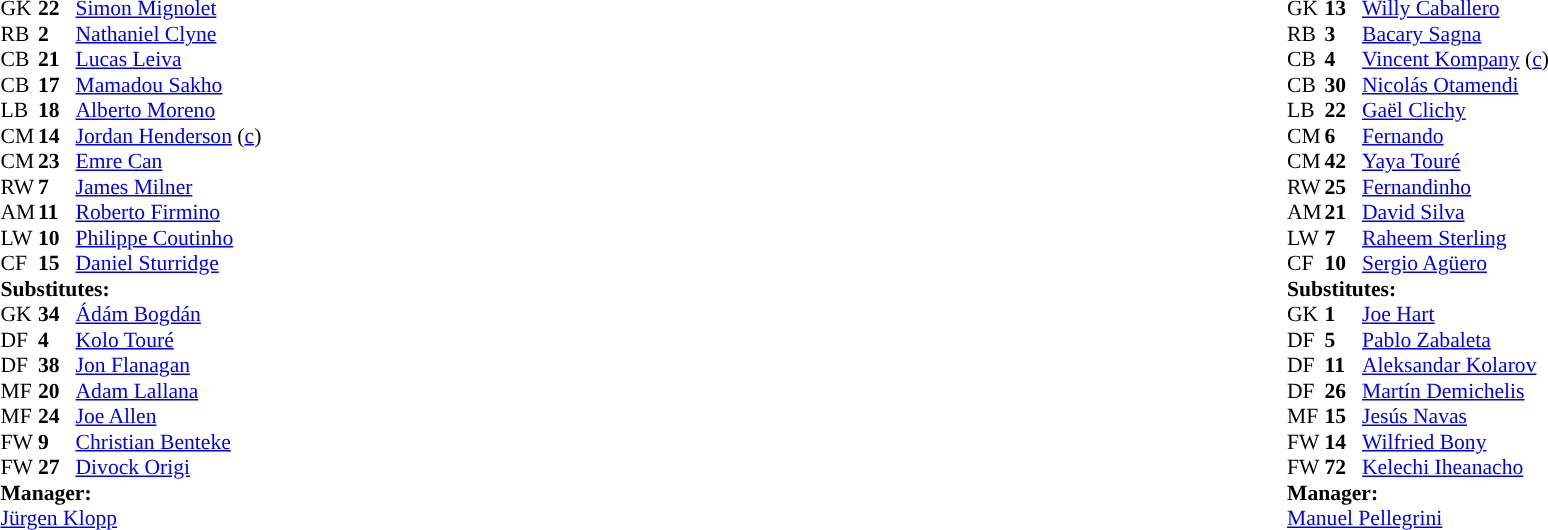<table style="width:100%">
<tr>
<td style="vertical-align:top; width:40%"><br><table cellspacing="0" cellpadding="0" style="font-size:90%">
<tr>
<th width=25></th>
<th width=25></th>
</tr>
<tr>
<td>GK</td>
<td><strong>22</strong></td>
<td> <a href='#'>Simon Mignolet</a></td>
</tr>
<tr>
<td>RB</td>
<td><strong>2</strong></td>
<td> <a href='#'>Nathaniel Clyne</a></td>
<td></td>
</tr>
<tr>
<td>CB</td>
<td><strong>21</strong></td>
<td> <a href='#'>Lucas Leiva</a></td>
</tr>
<tr>
<td>CB</td>
<td><strong>17</strong></td>
<td> <a href='#'>Mamadou Sakho</a></td>
<td></td>
<td></td>
</tr>
<tr>
<td>LB</td>
<td><strong>18</strong></td>
<td> <a href='#'>Alberto Moreno</a></td>
<td></td>
<td></td>
</tr>
<tr>
<td>CM</td>
<td><strong>14</strong></td>
<td> <a href='#'>Jordan Henderson</a> (<a href='#'>c</a>)</td>
</tr>
<tr>
<td>CM</td>
<td><strong>23</strong></td>
<td> <a href='#'>Emre Can</a></td>
<td></td>
</tr>
<tr>
<td>RW</td>
<td><strong>7</strong></td>
<td> <a href='#'>James Milner</a></td>
</tr>
<tr>
<td>AM</td>
<td><strong>11</strong></td>
<td> <a href='#'>Roberto Firmino</a></td>
<td></td>
<td></td>
</tr>
<tr>
<td>LW</td>
<td><strong>10</strong></td>
<td> <a href='#'>Philippe Coutinho</a></td>
<td></td>
</tr>
<tr>
<td>CF</td>
<td><strong>15</strong></td>
<td> <a href='#'>Daniel Sturridge</a></td>
</tr>
<tr>
<td colspan="3"><strong>Substitutes:</strong></td>
</tr>
<tr>
<td>GK</td>
<td><strong>34</strong></td>
<td> <a href='#'>Ádám Bogdán</a></td>
</tr>
<tr>
<td>DF</td>
<td><strong>4</strong></td>
<td> <a href='#'>Kolo Touré</a></td>
<td></td>
<td></td>
</tr>
<tr>
<td>DF</td>
<td><strong>38</strong></td>
<td> <a href='#'>Jon Flanagan</a></td>
</tr>
<tr>
<td>MF</td>
<td><strong>20</strong></td>
<td> <a href='#'>Adam Lallana</a></td>
<td></td>
<td></td>
</tr>
<tr>
<td>MF</td>
<td><strong>24</strong></td>
<td> <a href='#'>Joe Allen</a></td>
</tr>
<tr>
<td>FW</td>
<td><strong>9</strong></td>
<td> <a href='#'>Christian Benteke</a></td>
</tr>
<tr>
<td>FW</td>
<td><strong>27</strong></td>
<td> <a href='#'>Divock Origi</a></td>
<td></td>
<td></td>
</tr>
<tr>
<td colspan="3"><strong>Manager:</strong></td>
</tr>
<tr>
<td colspan="4"> <a href='#'>Jürgen Klopp</a></td>
</tr>
</table>
</td>
<td style="vertical-align:top"></td>
<td style="vertical-align:top; width:50%"><br><table cellspacing="0" cellpadding="0" style="font-size:90%; margin:auto">
<tr>
<th width=25></th>
<th width=25></th>
</tr>
<tr>
<td>GK</td>
<td><strong>13</strong></td>
<td> <a href='#'>Willy Caballero</a></td>
</tr>
<tr>
<td>RB</td>
<td><strong>3</strong></td>
<td> <a href='#'>Bacary Sagna</a></td>
<td></td>
<td></td>
</tr>
<tr>
<td>CB</td>
<td><strong>4</strong></td>
<td> <a href='#'>Vincent Kompany</a> (<a href='#'>c</a>)</td>
<td></td>
</tr>
<tr>
<td>CB</td>
<td><strong>30</strong></td>
<td> <a href='#'>Nicolás Otamendi</a></td>
<td></td>
</tr>
<tr>
<td>LB</td>
<td><strong>22</strong></td>
<td> <a href='#'>Gaël Clichy</a></td>
</tr>
<tr>
<td>CM</td>
<td><strong>6</strong></td>
<td> <a href='#'>Fernando</a></td>
<td></td>
<td></td>
</tr>
<tr>
<td>CM</td>
<td><strong>42</strong></td>
<td> <a href='#'>Yaya Touré</a></td>
<td></td>
</tr>
<tr>
<td>RW</td>
<td><strong>25</strong></td>
<td> <a href='#'>Fernandinho</a></td>
<td></td>
</tr>
<tr>
<td>AM</td>
<td><strong>21</strong></td>
<td> <a href='#'>David Silva</a></td>
<td></td>
<td></td>
</tr>
<tr>
<td>LW</td>
<td><strong>7</strong></td>
<td> <a href='#'>Raheem Sterling</a></td>
</tr>
<tr>
<td>CF</td>
<td><strong>10</strong></td>
<td> <a href='#'>Sergio Agüero</a></td>
</tr>
<tr>
<td colspan=3><strong>Substitutes:</strong></td>
</tr>
<tr>
<td>GK</td>
<td><strong>1</strong></td>
<td> <a href='#'>Joe Hart</a></td>
</tr>
<tr>
<td>DF</td>
<td><strong>5</strong></td>
<td> <a href='#'>Pablo Zabaleta</a></td>
<td></td>
<td></td>
</tr>
<tr>
<td>DF</td>
<td><strong>11</strong></td>
<td> <a href='#'>Aleksandar Kolarov</a></td>
</tr>
<tr>
<td>DF</td>
<td><strong>26</strong></td>
<td> <a href='#'>Martín Demichelis</a></td>
</tr>
<tr>
<td>MF</td>
<td><strong>15</strong></td>
<td> <a href='#'>Jesús Navas</a></td>
<td></td>
<td></td>
</tr>
<tr>
<td>FW</td>
<td><strong>14</strong></td>
<td> <a href='#'>Wilfried Bony</a></td>
<td></td>
<td></td>
</tr>
<tr>
<td>FW</td>
<td><strong>72</strong></td>
<td> <a href='#'>Kelechi Iheanacho</a></td>
</tr>
<tr>
<td colspan=3><strong>Manager:</strong></td>
</tr>
<tr>
<td colspan=4> <a href='#'>Manuel Pellegrini</a></td>
</tr>
</table>
</td>
</tr>
</table>
